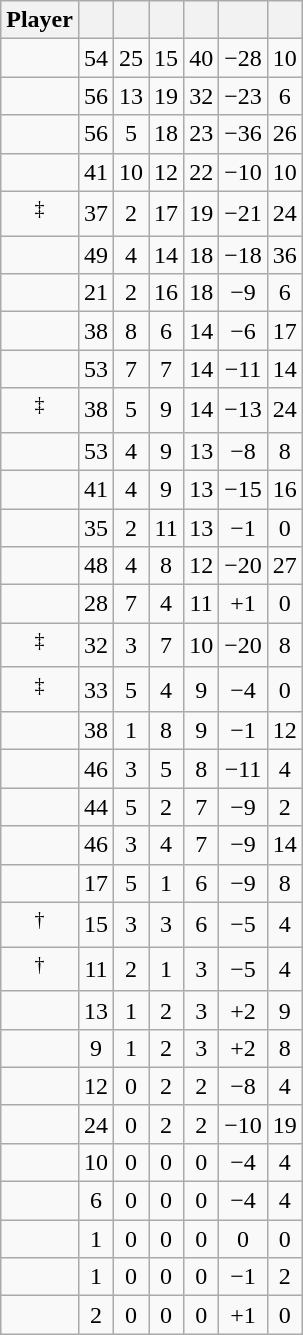<table class="wikitable sortable" style="text-align:center;">
<tr>
<th>Player</th>
<th></th>
<th></th>
<th></th>
<th></th>
<th data-sort-type="number"></th>
<th></th>
</tr>
<tr>
<td></td>
<td>54</td>
<td>25</td>
<td>15</td>
<td>40</td>
<td>−28</td>
<td>10</td>
</tr>
<tr>
<td></td>
<td>56</td>
<td>13</td>
<td>19</td>
<td>32</td>
<td>−23</td>
<td>6</td>
</tr>
<tr>
<td></td>
<td>56</td>
<td>5</td>
<td>18</td>
<td>23</td>
<td>−36</td>
<td>26</td>
</tr>
<tr>
<td></td>
<td>41</td>
<td>10</td>
<td>12</td>
<td>22</td>
<td>−10</td>
<td>10</td>
</tr>
<tr>
<td><sup>‡</sup></td>
<td>37</td>
<td>2</td>
<td>17</td>
<td>19</td>
<td>−21</td>
<td>24</td>
</tr>
<tr>
<td></td>
<td>49</td>
<td>4</td>
<td>14</td>
<td>18</td>
<td>−18</td>
<td>36</td>
</tr>
<tr>
<td></td>
<td>21</td>
<td>2</td>
<td>16</td>
<td>18</td>
<td>−9</td>
<td>6</td>
</tr>
<tr>
<td></td>
<td>38</td>
<td>8</td>
<td>6</td>
<td>14</td>
<td>−6</td>
<td>17</td>
</tr>
<tr>
<td></td>
<td>53</td>
<td>7</td>
<td>7</td>
<td>14</td>
<td>−11</td>
<td>14</td>
</tr>
<tr>
<td><sup>‡</sup></td>
<td>38</td>
<td>5</td>
<td>9</td>
<td>14</td>
<td>−13</td>
<td>24</td>
</tr>
<tr>
<td></td>
<td>53</td>
<td>4</td>
<td>9</td>
<td>13</td>
<td>−8</td>
<td>8</td>
</tr>
<tr>
<td></td>
<td>41</td>
<td>4</td>
<td>9</td>
<td>13</td>
<td>−15</td>
<td>16</td>
</tr>
<tr>
<td></td>
<td>35</td>
<td>2</td>
<td>11</td>
<td>13</td>
<td>−1</td>
<td>0</td>
</tr>
<tr>
<td></td>
<td>48</td>
<td>4</td>
<td>8</td>
<td>12</td>
<td>−20</td>
<td>27</td>
</tr>
<tr>
<td></td>
<td>28</td>
<td>7</td>
<td>4</td>
<td>11</td>
<td>+1</td>
<td>0</td>
</tr>
<tr>
<td><sup>‡</sup></td>
<td>32</td>
<td>3</td>
<td>7</td>
<td>10</td>
<td>−20</td>
<td>8</td>
</tr>
<tr>
<td><sup>‡</sup></td>
<td>33</td>
<td>5</td>
<td>4</td>
<td>9</td>
<td>−4</td>
<td>0</td>
</tr>
<tr>
<td></td>
<td>38</td>
<td>1</td>
<td>8</td>
<td>9</td>
<td>−1</td>
<td>12</td>
</tr>
<tr>
<td></td>
<td>46</td>
<td>3</td>
<td>5</td>
<td>8</td>
<td>−11</td>
<td>4</td>
</tr>
<tr>
<td></td>
<td>44</td>
<td>5</td>
<td>2</td>
<td>7</td>
<td>−9</td>
<td>2</td>
</tr>
<tr>
<td></td>
<td>46</td>
<td>3</td>
<td>4</td>
<td>7</td>
<td>−9</td>
<td>14</td>
</tr>
<tr>
<td></td>
<td>17</td>
<td>5</td>
<td>1</td>
<td>6</td>
<td>−9</td>
<td>8</td>
</tr>
<tr>
<td><sup>†</sup></td>
<td>15</td>
<td>3</td>
<td>3</td>
<td>6</td>
<td>−5</td>
<td>4</td>
</tr>
<tr>
<td><sup>†</sup></td>
<td>11</td>
<td>2</td>
<td>1</td>
<td>3</td>
<td>−5</td>
<td>4</td>
</tr>
<tr>
<td></td>
<td>13</td>
<td>1</td>
<td>2</td>
<td>3</td>
<td>+2</td>
<td>9</td>
</tr>
<tr>
<td></td>
<td>9</td>
<td>1</td>
<td>2</td>
<td>3</td>
<td>+2</td>
<td>8</td>
</tr>
<tr>
<td></td>
<td>12</td>
<td>0</td>
<td>2</td>
<td>2</td>
<td>−8</td>
<td>4</td>
</tr>
<tr>
<td></td>
<td>24</td>
<td>0</td>
<td>2</td>
<td>2</td>
<td>−10</td>
<td>19</td>
</tr>
<tr>
<td></td>
<td>10</td>
<td>0</td>
<td>0</td>
<td>0</td>
<td>−4</td>
<td>4</td>
</tr>
<tr>
<td></td>
<td>6</td>
<td>0</td>
<td>0</td>
<td>0</td>
<td>−4</td>
<td>4</td>
</tr>
<tr>
<td></td>
<td>1</td>
<td>0</td>
<td>0</td>
<td>0</td>
<td>0</td>
<td>0</td>
</tr>
<tr>
<td></td>
<td>1</td>
<td>0</td>
<td>0</td>
<td>0</td>
<td>−1</td>
<td>2</td>
</tr>
<tr>
<td></td>
<td>2</td>
<td>0</td>
<td>0</td>
<td>0</td>
<td>+1</td>
<td>0</td>
</tr>
</table>
